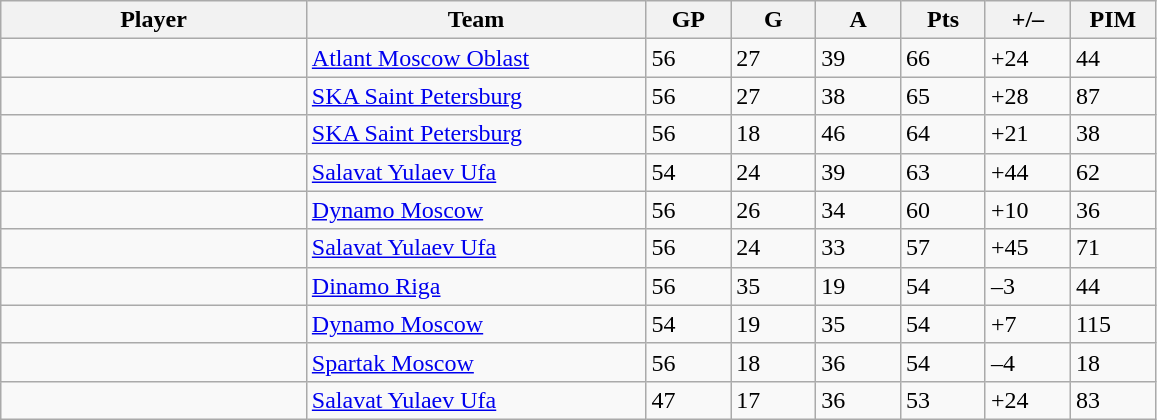<table class="wikitable sortable">
<tr>
<th bgcolor="#DDDDFF" width="18%">Player</th>
<th bgcolor="#DDDDFF" width="20%">Team</th>
<th bgcolor="#DDDDFF" width="5%">GP</th>
<th bgcolor="#DDDDFF" width="5%">G</th>
<th bgcolor="#DDDDFF" width="5%">A</th>
<th bgcolor="#DDDDFF" width="5%">Pts</th>
<th bgcolor="#DDDDFF" width="5%">+/–</th>
<th bgcolor="#DDDDFF" width="5%">PIM</th>
</tr>
<tr>
<td> </td>
<td><a href='#'>Atlant Moscow Oblast</a></td>
<td>56</td>
<td>27</td>
<td>39</td>
<td>66</td>
<td>+24</td>
<td>44</td>
</tr>
<tr>
<td> </td>
<td><a href='#'>SKA Saint Petersburg</a></td>
<td>56</td>
<td>27</td>
<td>38</td>
<td>65</td>
<td>+28</td>
<td>87</td>
</tr>
<tr>
<td> </td>
<td><a href='#'>SKA Saint Petersburg</a></td>
<td>56</td>
<td>18</td>
<td>46</td>
<td>64</td>
<td>+21</td>
<td>38</td>
</tr>
<tr>
<td> </td>
<td><a href='#'>Salavat Yulaev Ufa</a></td>
<td>54</td>
<td>24</td>
<td>39</td>
<td>63</td>
<td>+44</td>
<td>62</td>
</tr>
<tr>
<td> </td>
<td><a href='#'>Dynamo Moscow</a></td>
<td>56</td>
<td>26</td>
<td>34</td>
<td>60</td>
<td>+10</td>
<td>36</td>
</tr>
<tr>
<td> </td>
<td><a href='#'>Salavat Yulaev Ufa</a></td>
<td>56</td>
<td>24</td>
<td>33</td>
<td>57</td>
<td>+45</td>
<td>71</td>
</tr>
<tr>
<td> </td>
<td><a href='#'>Dinamo Riga</a></td>
<td>56</td>
<td>35</td>
<td>19</td>
<td>54</td>
<td>–3</td>
<td>44</td>
</tr>
<tr>
<td> </td>
<td><a href='#'>Dynamo Moscow</a></td>
<td>54</td>
<td>19</td>
<td>35</td>
<td>54</td>
<td>+7</td>
<td>115</td>
</tr>
<tr>
<td> </td>
<td><a href='#'>Spartak Moscow</a></td>
<td>56</td>
<td>18</td>
<td>36</td>
<td>54</td>
<td>–4</td>
<td>18</td>
</tr>
<tr>
<td> </td>
<td><a href='#'>Salavat Yulaev Ufa</a></td>
<td>47</td>
<td>17</td>
<td>36</td>
<td>53</td>
<td>+24</td>
<td>83</td>
</tr>
</table>
